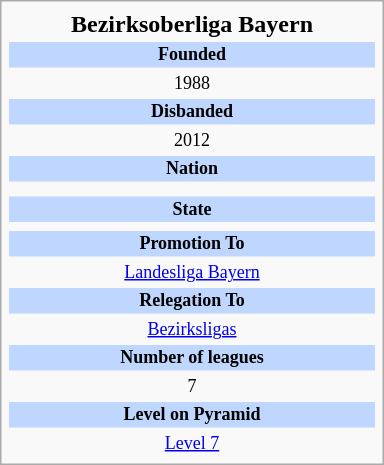<table class="infobox football" style="width: 16em; text-align: center;">
<tr>
<th style="font-size: 16px;">Bezirksoberliga Bayern</th>
</tr>
<tr>
<td style="font-size: 12px; background: #BFD7FF;"><strong>Founded</strong></td>
</tr>
<tr>
<td style="font-size: 12px;">1988</td>
</tr>
<tr>
<td style="font-size: 12px; background: #BFD7FF;"><strong>Disbanded</strong></td>
</tr>
<tr>
<td style="font-size: 12px;">2012</td>
</tr>
<tr>
<td style="font-size: 12px; background: #BFD7FF;"><strong>Nation</strong></td>
</tr>
<tr>
<td style="font-size: 12px;"></td>
</tr>
<tr>
<td style="font-size: 11px; line-height: 15px;"></td>
</tr>
<tr>
<td style="font-size: 12px; background: #BFD7FF;"><strong>State</strong></td>
</tr>
<tr>
<td style="font-size: 12px;"></td>
</tr>
<tr>
<td style="font-size: 12px; background: #BFD7FF;"><strong>Promotion To</strong></td>
</tr>
<tr>
<td style="font-size: 12px;"><a href='#'>Landesliga Bayern</a></td>
</tr>
<tr>
<td style="font-size: 12px; background: #BFD7FF;"><strong>Relegation To</strong></td>
</tr>
<tr>
<td style="font-size: 12px;"><a href='#'>Bezirksligas</a></td>
</tr>
<tr>
<td style="font-size: 12px; background: #BFD7FF;"><strong>Number of leagues</strong></td>
</tr>
<tr>
<td style="font-size: 12px;">7</td>
</tr>
<tr>
<td style="font-size: 12px; background: #BFD7FF;"><strong>Level on Pyramid</strong></td>
</tr>
<tr>
<td style="font-size: 12px;"><a href='#'>Level 7</a></td>
</tr>
</table>
